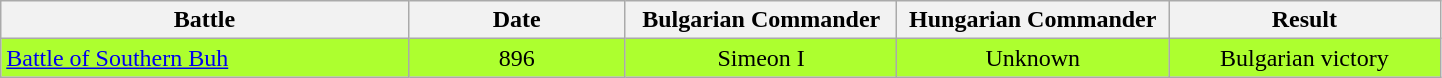<table style="width:76%;" class="wikitable">
<tr>
<th style="width:15%;">Battle</th>
<th style="width:8%;">Date</th>
<th style="width:10%;"> Bulgarian Commander</th>
<th style="width:10%;"> Hungarian Commander</th>
<th style="width:10%;">Result</th>
</tr>
<tr style="background:#adff2f;">
<td align="left"><a href='#'>Battle of Southern Buh</a></td>
<td style="text-align:center;">896</td>
<td style="text-align:center;">Simeon I</td>
<td style="text-align:center;">Unknown</td>
<td style="text-align:center;">Bulgarian victory</td>
</tr>
</table>
